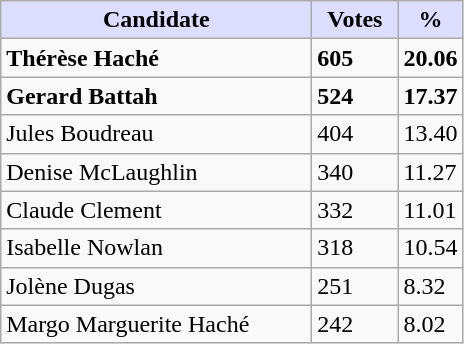<table class="wikitable">
<tr>
<th style="background:#ddf; width:200px;">Candidate</th>
<th style="background:#ddf; width:50px;">Votes</th>
<th style="background:#ddf; width:30px;">%</th>
</tr>
<tr>
<td><strong>Thérèse Haché</strong></td>
<td><strong>605</strong></td>
<td><strong>20.06</strong></td>
</tr>
<tr>
<td><strong>Gerard Battah</strong></td>
<td><strong>524</strong></td>
<td><strong>17.37</strong></td>
</tr>
<tr>
<td>Jules Boudreau</td>
<td>404</td>
<td>13.40</td>
</tr>
<tr>
<td>Denise McLaughlin</td>
<td>340</td>
<td>11.27</td>
</tr>
<tr>
<td>Claude Clement</td>
<td>332</td>
<td>11.01</td>
</tr>
<tr>
<td>Isabelle Nowlan</td>
<td>318</td>
<td>10.54</td>
</tr>
<tr>
<td>Jolène Dugas</td>
<td>251</td>
<td>8.32</td>
</tr>
<tr>
<td>Margo Marguerite Haché</td>
<td>242</td>
<td>8.02</td>
</tr>
</table>
